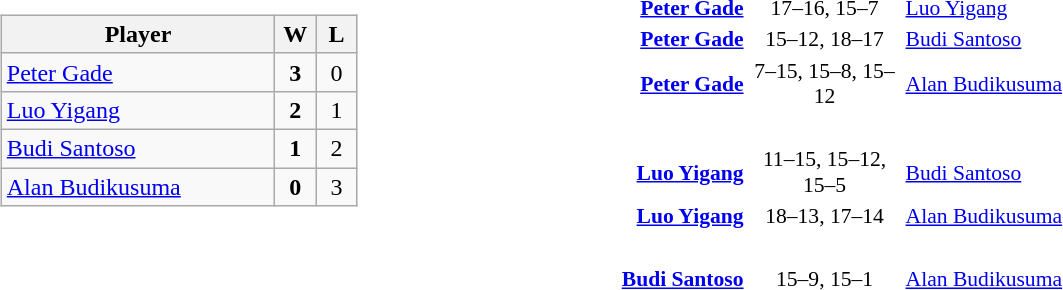<table>
<tr>
<td width=45% valign=top><br><table class=wikitable style="text-align:center">
<tr>
<th width=175>Player</th>
<th width=20>W</th>
<th width=20>L</th>
</tr>
<tr>
<td style="text-align:left"> <a href='#'>Peter Gade</a></td>
<td><strong>3</strong></td>
<td>0</td>
</tr>
<tr>
<td style="text-align:left"> <a href='#'>Luo Yigang</a></td>
<td><strong>2</strong></td>
<td>1</td>
</tr>
<tr>
<td style="text-align:left"> <a href='#'>Budi Santoso</a></td>
<td><strong>1</strong></td>
<td>2</td>
</tr>
<tr>
<td style="text-align:left"> <a href='#'>Alan Budikusuma</a></td>
<td><strong>0</strong></td>
<td>3</td>
</tr>
</table>
</td>
<td><br><table style="font-size:90%">
<tr>
<td width=150 align=right><strong><a href='#'>Peter Gade</a></strong> </td>
<td width=100 align=center>17–16, 15–7</td>
<td width=150> <a href='#'>Luo Yigang</a></td>
</tr>
<tr>
<td width=150 align=right><strong><a href='#'>Peter Gade</a></strong> </td>
<td width=100 align=center>15–12, 18–17</td>
<td width=150> <a href='#'>Budi Santoso</a></td>
</tr>
<tr>
<td width=150 align=right><strong><a href='#'>Peter Gade</a></strong> </td>
<td width=100 align=center>7–15, 15–8, 15–12</td>
<td width=150> <a href='#'>Alan Budikusuma</a></td>
</tr>
<tr>
<td colspan=3> </td>
</tr>
<tr>
<td width=150 align=right><strong><a href='#'>Luo Yigang</a></strong> </td>
<td width=100 align=center>11–15, 15–12, 15–5</td>
<td width=150> <a href='#'>Budi Santoso</a></td>
</tr>
<tr>
<td width=150 align=right><strong><a href='#'>Luo Yigang</a></strong> </td>
<td width=100 align=center>18–13, 17–14</td>
<td width=150> <a href='#'>Alan Budikusuma</a></td>
</tr>
<tr>
<td colspan=3> </td>
</tr>
<tr>
<td width=150 align=right><strong><a href='#'>Budi Santoso</a></strong> </td>
<td width=100 align=center>15–9, 15–1</td>
<td width=150> <a href='#'>Alan Budikusuma</a></td>
</tr>
</table>
</td>
</tr>
</table>
